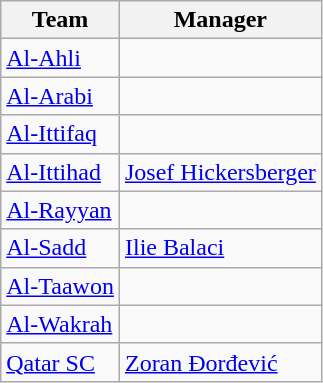<table class="wikitable sortable" style="text-align: left;">
<tr>
<th>Team</th>
<th>Manager</th>
</tr>
<tr>
<td><a href='#'>Al-Ahli</a></td>
<td></td>
</tr>
<tr>
<td><a href='#'>Al-Arabi</a></td>
<td></td>
</tr>
<tr>
<td><a href='#'>Al-Ittifaq</a></td>
<td></td>
</tr>
<tr>
<td><a href='#'>Al-Ittihad</a></td>
<td> <a href='#'>Josef Hickersberger</a></td>
</tr>
<tr>
<td><a href='#'>Al-Rayyan</a></td>
<td></td>
</tr>
<tr>
<td><a href='#'>Al-Sadd</a></td>
<td> <a href='#'>Ilie Balaci</a></td>
</tr>
<tr>
<td><a href='#'>Al-Taawon</a></td>
<td></td>
</tr>
<tr>
<td><a href='#'>Al-Wakrah</a></td>
<td></td>
</tr>
<tr>
<td><a href='#'>Qatar SC</a></td>
<td> <a href='#'>Zoran Đorđević</a></td>
</tr>
</table>
